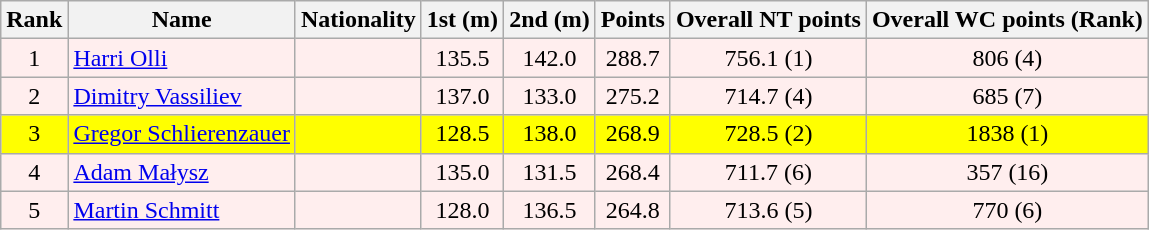<table class="wikitable">
<tr>
<th align=Center>Rank</th>
<th>Name</th>
<th>Nationality</th>
<th align=Center>1st (m)</th>
<th>2nd (m)</th>
<th>Points</th>
<th>Overall NT points</th>
<th>Overall WC points (Rank)</th>
</tr>
<tr style="background:#ffeeee;">
<td align=center>1</td>
<td align=left><a href='#'>Harri Olli</a></td>
<td align=left></td>
<td align=center>135.5</td>
<td align=center>142.0</td>
<td align=center>288.7</td>
<td align=center>756.1 (1)</td>
<td align=center>806 (4)</td>
</tr>
<tr style="background:#ffeeee;">
<td align=center>2</td>
<td align=left><a href='#'>Dimitry Vassiliev</a></td>
<td align=left></td>
<td align=center>137.0</td>
<td align=center>133.0</td>
<td align=center>275.2</td>
<td align=center>714.7 (4)</td>
<td align=center>685 (7)</td>
</tr>
<tr style="background:#ffff00;">
<td align=center>3</td>
<td align=left><a href='#'>Gregor Schlierenzauer</a></td>
<td align=left></td>
<td align=center>128.5</td>
<td align=center>138.0</td>
<td align=center>268.9</td>
<td align=center>728.5 (2)</td>
<td align=center>1838 (1)</td>
</tr>
<tr style="background:#ffeeee;">
<td align=center>4</td>
<td align=left><a href='#'>Adam Małysz</a></td>
<td align=left></td>
<td align=center>135.0</td>
<td align=center>131.5</td>
<td align=center>268.4</td>
<td align=center>711.7 (6)</td>
<td align=center>357 (16)</td>
</tr>
<tr style="background:#ffeeee;">
<td align=center>5</td>
<td align=left><a href='#'>Martin Schmitt</a></td>
<td align=left></td>
<td align=center>128.0</td>
<td align=center>136.5</td>
<td align=center>264.8</td>
<td align=center>713.6 (5)</td>
<td align=center>770 (6)</td>
</tr>
</table>
